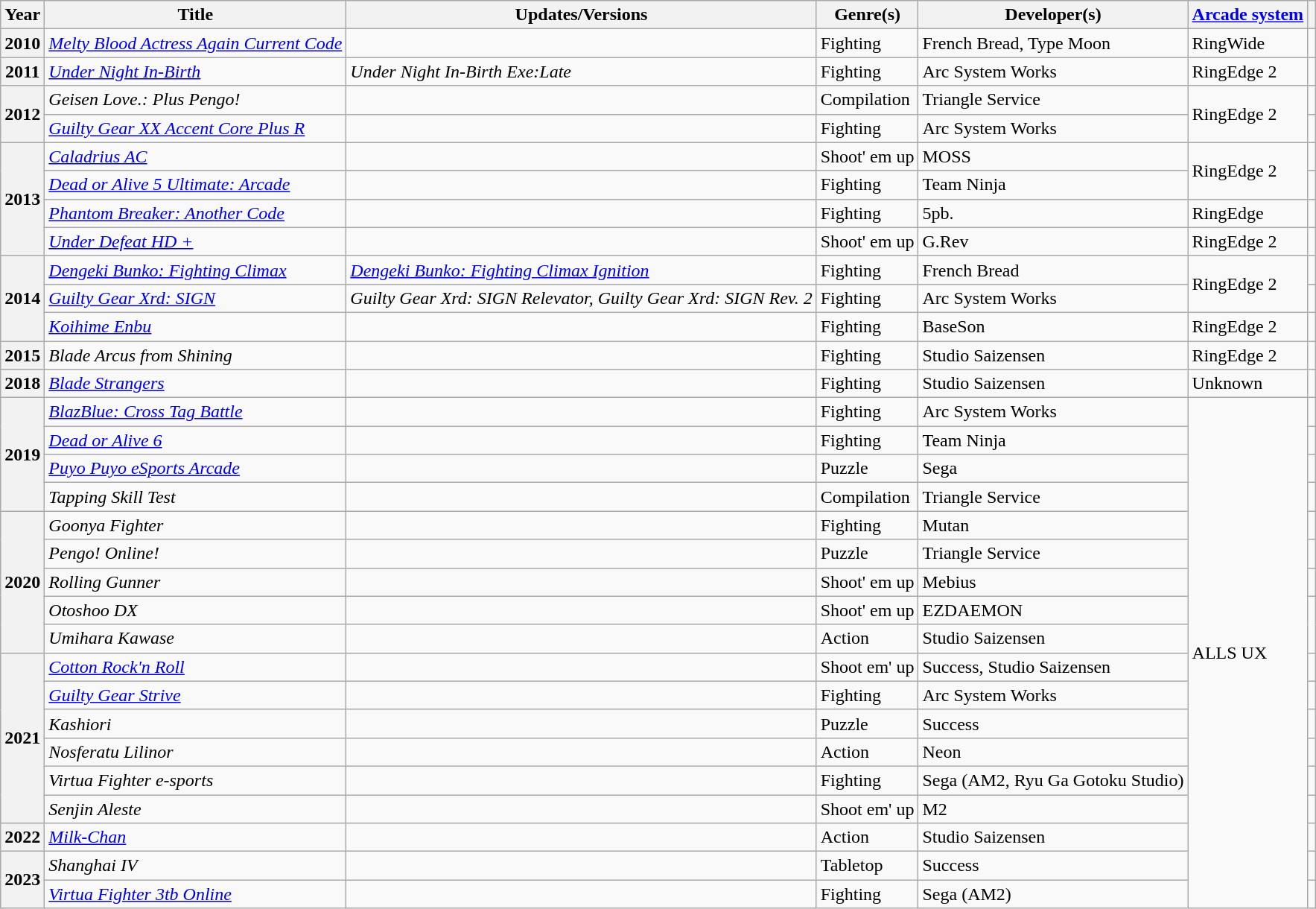<table class="wikitable sortable">
<tr>
<th>Year</th>
<th>Title</th>
<th>Updates/Versions</th>
<th>Genre(s)</th>
<th>Developer(s)</th>
<th><a href='#'>Arcade system</a></th>
<th></th>
</tr>
<tr>
<th>2010</th>
<td><em><a href='#'>Melty Blood Actress Again Current Code</a></em></td>
<td></td>
<td>Fighting</td>
<td>French Bread, Type Moon</td>
<td>RingWide</td>
<td></td>
</tr>
<tr>
<th>2011</th>
<td><em><a href='#'>Under Night In-Birth</a></em></td>
<td><em>Under Night In-Birth Exe:Late</em></td>
<td>Fighting</td>
<td>Arc System Works</td>
<td>RingEdge 2</td>
<td></td>
</tr>
<tr>
<th rowspan="2">2012</th>
<td><em>Geisen Love.: Plus Pengo!</em></td>
<td></td>
<td>Compilation</td>
<td>Triangle Service</td>
<td rowspan="2">RingEdge 2</td>
<td></td>
</tr>
<tr>
<td><em><a href='#'>Guilty Gear XX Accent Core Plus R</a></em></td>
<td></td>
<td>Fighting</td>
<td>Arc System Works</td>
<td></td>
</tr>
<tr>
<th rowspan="4">2013</th>
<td><em><a href='#'>Caladrius AC</a></em></td>
<td></td>
<td>Shoot' em up</td>
<td>MOSS</td>
<td rowspan="2">RingEdge 2</td>
<td></td>
</tr>
<tr>
<td><em><a href='#'>Dead or Alive 5 Ultimate: Arcade</a></em></td>
<td></td>
<td>Fighting</td>
<td>Team Ninja</td>
<td></td>
</tr>
<tr>
<td><em><a href='#'>Phantom Breaker: Another Code</a></em></td>
<td></td>
<td>Fighting</td>
<td>5pb.</td>
<td>RingEdge</td>
<td></td>
</tr>
<tr>
<td><a href='#'><em>Under Defeat HD +</em></a></td>
<td></td>
<td>Shoot' em up</td>
<td>G.Rev</td>
<td>RingEdge 2</td>
<td></td>
</tr>
<tr>
<th rowspan="3">2014</th>
<td><em><a href='#'>Dengeki Bunko: Fighting Climax</a></em></td>
<td><em><a href='#'>Dengeki Bunko: Fighting Climax Ignition</a></em></td>
<td>Fighting</td>
<td>French Bread</td>
<td rowspan="2">RingEdge 2</td>
</tr>
<tr>
<td><em><a href='#'>Guilty Gear Xrd: SIGN</a></em></td>
<td><em>Guilty Gear Xrd: SIGN Relevator, Guilty Gear Xrd: SIGN Rev. 2</em></td>
<td>Fighting</td>
<td>Arc System Works</td>
<td></td>
</tr>
<tr>
<td><em><a href='#'>Koihime Enbu</a></em></td>
<td></td>
<td>Fighting</td>
<td>BaseSon</td>
<td>RingEdge 2</td>
<td></td>
</tr>
<tr>
<th>2015</th>
<td><em>Blade Arcus from Shining</em></td>
<td></td>
<td>Fighting</td>
<td>Studio Saizensen</td>
<td>RingEdge 2</td>
<td></td>
</tr>
<tr>
<th>2018</th>
<td><em><a href='#'>Blade Strangers</a></em></td>
<td></td>
<td>Fighting</td>
<td>Studio Saizensen</td>
<td>Unknown</td>
<td></td>
</tr>
<tr>
<th rowspan="4">2019</th>
<td><em><a href='#'>BlazBlue: Cross Tag Battle</a></em></td>
<td></td>
<td>Fighting</td>
<td>Arc System Works</td>
<td rowspan="18">ALLS UX</td>
<td></td>
</tr>
<tr>
<td><em><a href='#'>Dead or Alive 6</a></em></td>
<td></td>
<td>Fighting</td>
<td>Team Ninja</td>
<td></td>
</tr>
<tr>
<td><em><a href='#'>Puyo Puyo eSports Arcade</a></em></td>
<td></td>
<td>Puzzle</td>
<td>Sega</td>
<td></td>
</tr>
<tr>
<td><em>Tapping Skill Test</em></td>
<td></td>
<td>Compilation</td>
<td>Triangle Service</td>
<td></td>
</tr>
<tr>
<th rowspan="5">2020</th>
<td><em>Goonya Fighter</em></td>
<td></td>
<td>Fighting</td>
<td>Mutan</td>
<td></td>
</tr>
<tr>
<td><em>Pengo! Online!</em></td>
<td></td>
<td>Puzzle</td>
<td>Triangle Service</td>
<td></td>
</tr>
<tr>
<td><em>Rolling Gunner</em></td>
<td></td>
<td>Shoot' em up</td>
<td>Mebius</td>
<td></td>
</tr>
<tr>
<td><em>Otoshoo DX</em></td>
<td></td>
<td>Shoot' em up</td>
<td>EZDAEMON</td>
</tr>
<tr>
<td><em>Umihara Kawase</em></td>
<td></td>
<td>Action</td>
<td>Studio Saizensen</td>
</tr>
<tr>
<th rowspan="6">2021</th>
<td><em><a href='#'>Cotton Rock'n Roll</a></em></td>
<td></td>
<td>Shoot em' up</td>
<td>Success, Studio Saizensen</td>
<td></td>
</tr>
<tr>
<td><em><a href='#'>Guilty Gear Strive</a></em></td>
<td></td>
<td>Fighting</td>
<td>Arc System Works</td>
<td></td>
</tr>
<tr>
<td><em>Kashiori</em></td>
<td></td>
<td>Puzzle</td>
<td>Success</td>
<td></td>
</tr>
<tr>
<td><em>Nosferatu Lilinor</em></td>
<td></td>
<td>Action</td>
<td>Neon</td>
</tr>
<tr>
<td><em>Virtua Fighter e-sports</em></td>
<td></td>
<td>Fighting</td>
<td>Sega (AM2, Ryu Ga Gotoku Studio)</td>
<td></td>
</tr>
<tr>
<td><em>Senjin Aleste</em></td>
<td></td>
<td>Shoot em' up</td>
<td>M2</td>
<td></td>
</tr>
<tr>
<th>2022</th>
<td><em><a href='#'>Milk-Chan</a></em></td>
<td></td>
<td>Action</td>
<td>Studio Saizensen</td>
</tr>
<tr>
<th rowspan="2">2023</th>
<td><em>Shanghai IV</em></td>
<td></td>
<td>Tabletop</td>
<td>Success</td>
<td></td>
</tr>
<tr>
<td><em><a href='#'>Virtua Fighter 3tb Online</a></em></td>
<td></td>
<td>Fighting</td>
<td>Sega (AM2)</td>
<td></td>
</tr>
</table>
